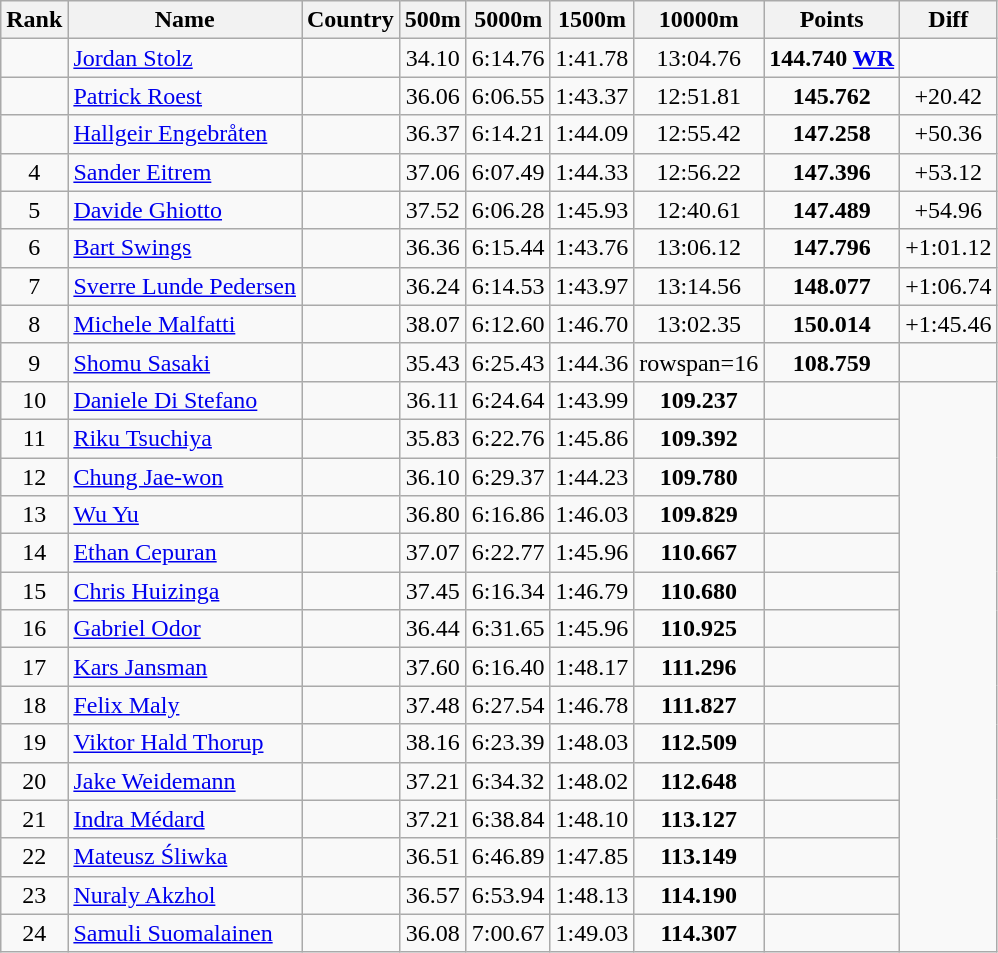<table class="wikitable sortable" style="text-align:center">
<tr>
<th>Rank</th>
<th>Name</th>
<th>Country</th>
<th>500m</th>
<th>5000m</th>
<th>1500m</th>
<th>10000m</th>
<th>Points</th>
<th>Diff</th>
</tr>
<tr>
<td></td>
<td align=left><a href='#'>Jordan Stolz</a></td>
<td align=left></td>
<td>34.10</td>
<td>6:14.76</td>
<td>1:41.78</td>
<td>13:04.76</td>
<td><strong>144.740 <a href='#'>WR</a></strong></td>
<td></td>
</tr>
<tr>
<td></td>
<td align=left><a href='#'>Patrick Roest</a></td>
<td align=left></td>
<td>36.06</td>
<td>6:06.55</td>
<td>1:43.37</td>
<td>12:51.81</td>
<td><strong>145.762</strong></td>
<td>+20.42</td>
</tr>
<tr>
<td></td>
<td align=left><a href='#'>Hallgeir Engebråten</a></td>
<td align=left></td>
<td>36.37</td>
<td>6:14.21</td>
<td>1:44.09</td>
<td>12:55.42</td>
<td><strong>147.258</strong></td>
<td>+50.36</td>
</tr>
<tr>
<td>4</td>
<td align=left><a href='#'>Sander Eitrem</a></td>
<td align=left></td>
<td>37.06</td>
<td>6:07.49</td>
<td>1:44.33</td>
<td>12:56.22</td>
<td><strong>147.396</strong></td>
<td>+53.12</td>
</tr>
<tr>
<td>5</td>
<td align=left><a href='#'>Davide Ghiotto</a></td>
<td align=left></td>
<td>37.52</td>
<td>6:06.28</td>
<td>1:45.93</td>
<td>12:40.61</td>
<td><strong>147.489</strong></td>
<td>+54.96</td>
</tr>
<tr>
<td>6</td>
<td align=left><a href='#'>Bart Swings</a></td>
<td align=left></td>
<td>36.36</td>
<td>6:15.44</td>
<td>1:43.76</td>
<td>13:06.12</td>
<td><strong>147.796</strong></td>
<td>+1:01.12</td>
</tr>
<tr>
<td>7</td>
<td align=left><a href='#'>Sverre Lunde Pedersen</a></td>
<td align=left></td>
<td>36.24</td>
<td>6:14.53</td>
<td>1:43.97</td>
<td>13:14.56</td>
<td><strong>148.077</strong></td>
<td>+1:06.74</td>
</tr>
<tr>
<td>8</td>
<td align=left><a href='#'>Michele Malfatti</a></td>
<td align=left></td>
<td>38.07</td>
<td>6:12.60</td>
<td>1:46.70</td>
<td>13:02.35</td>
<td><strong>150.014</strong></td>
<td>+1:45.46</td>
</tr>
<tr>
<td>9</td>
<td align=left><a href='#'>Shomu Sasaki</a></td>
<td align=left></td>
<td>35.43</td>
<td>6:25.43</td>
<td>1:44.36</td>
<td>rowspan=16 </td>
<td><strong>108.759</strong></td>
<td></td>
</tr>
<tr>
<td>10</td>
<td align=left><a href='#'>Daniele Di Stefano</a></td>
<td align=left></td>
<td>36.11</td>
<td>6:24.64</td>
<td>1:43.99</td>
<td><strong>109.237</strong></td>
<td></td>
</tr>
<tr>
<td>11</td>
<td align=left><a href='#'>Riku Tsuchiya</a></td>
<td align=left></td>
<td>35.83</td>
<td>6:22.76</td>
<td>1:45.86</td>
<td><strong>109.392</strong></td>
<td></td>
</tr>
<tr>
<td>12</td>
<td align=left><a href='#'>Chung Jae-won</a></td>
<td align=left></td>
<td>36.10</td>
<td>6:29.37</td>
<td>1:44.23</td>
<td><strong>109.780</strong></td>
<td></td>
</tr>
<tr>
<td>13</td>
<td align=left><a href='#'>Wu Yu</a></td>
<td align=left></td>
<td>36.80</td>
<td>6:16.86</td>
<td>1:46.03</td>
<td><strong>109.829</strong></td>
<td></td>
</tr>
<tr>
<td>14</td>
<td align=left><a href='#'>Ethan Cepuran</a></td>
<td align=left></td>
<td>37.07</td>
<td>6:22.77</td>
<td>1:45.96</td>
<td><strong>110.667</strong></td>
<td></td>
</tr>
<tr>
<td>15</td>
<td align=left><a href='#'>Chris Huizinga</a></td>
<td align=left></td>
<td>37.45</td>
<td>6:16.34</td>
<td>1:46.79</td>
<td><strong>110.680</strong></td>
<td></td>
</tr>
<tr>
<td>16</td>
<td align=left><a href='#'>Gabriel Odor</a></td>
<td align=left></td>
<td>36.44</td>
<td>6:31.65</td>
<td>1:45.96</td>
<td><strong>110.925</strong></td>
<td></td>
</tr>
<tr>
<td>17</td>
<td align=left><a href='#'>Kars Jansman</a></td>
<td align=left></td>
<td>37.60</td>
<td>6:16.40</td>
<td>1:48.17</td>
<td><strong>111.296</strong></td>
<td></td>
</tr>
<tr>
<td>18</td>
<td align=left><a href='#'>Felix Maly</a></td>
<td align=left></td>
<td>37.48</td>
<td>6:27.54</td>
<td>1:46.78</td>
<td><strong>111.827</strong></td>
<td></td>
</tr>
<tr>
<td>19</td>
<td align=left><a href='#'>Viktor Hald Thorup</a></td>
<td align=left></td>
<td>38.16</td>
<td>6:23.39</td>
<td>1:48.03</td>
<td><strong>112.509</strong></td>
<td></td>
</tr>
<tr>
<td>20</td>
<td align=left><a href='#'>Jake Weidemann</a></td>
<td align=left></td>
<td>37.21</td>
<td>6:34.32</td>
<td>1:48.02</td>
<td><strong>112.648</strong></td>
<td></td>
</tr>
<tr>
<td>21</td>
<td align=left><a href='#'>Indra Médard</a></td>
<td align=left></td>
<td>37.21</td>
<td>6:38.84</td>
<td>1:48.10</td>
<td><strong>113.127</strong></td>
<td></td>
</tr>
<tr>
<td>22</td>
<td align=left><a href='#'>Mateusz Śliwka</a></td>
<td align=left></td>
<td>36.51</td>
<td>6:46.89</td>
<td>1:47.85</td>
<td><strong>113.149</strong></td>
<td></td>
</tr>
<tr>
<td>23</td>
<td align=left><a href='#'>Nuraly Akzhol</a></td>
<td align=left></td>
<td>36.57</td>
<td>6:53.94</td>
<td>1:48.13</td>
<td><strong>114.190</strong></td>
<td></td>
</tr>
<tr>
<td>24</td>
<td align=left><a href='#'>Samuli Suomalainen</a></td>
<td align=left></td>
<td>36.08</td>
<td>7:00.67</td>
<td>1:49.03</td>
<td><strong>114.307</strong></td>
<td></td>
</tr>
</table>
